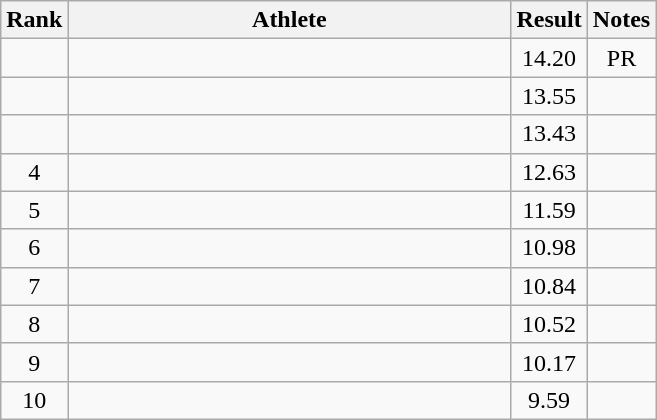<table class="wikitable" style="text-align:center">
<tr>
<th>Rank</th>
<th Style="width:18em">Athlete</th>
<th>Result</th>
<th>Notes</th>
</tr>
<tr>
<td></td>
<td style="text-align:left"></td>
<td>14.20</td>
<td>PR</td>
</tr>
<tr>
<td></td>
<td style="text-align:left"></td>
<td>13.55</td>
<td></td>
</tr>
<tr>
<td></td>
<td style="text-align:left"></td>
<td>13.43</td>
<td></td>
</tr>
<tr>
<td>4</td>
<td style="text-align:left"></td>
<td>12.63</td>
<td></td>
</tr>
<tr>
<td>5</td>
<td style="text-align:left"></td>
<td>11.59</td>
<td></td>
</tr>
<tr>
<td>6</td>
<td style="text-align:left"></td>
<td>10.98</td>
<td></td>
</tr>
<tr>
<td>7</td>
<td style="text-align:left"></td>
<td>10.84</td>
<td></td>
</tr>
<tr>
<td>8</td>
<td style="text-align:left"></td>
<td>10.52</td>
<td></td>
</tr>
<tr>
<td>9</td>
<td style="text-align:left"></td>
<td>10.17</td>
<td></td>
</tr>
<tr>
<td>10</td>
<td style="text-align:left"></td>
<td>9.59</td>
<td></td>
</tr>
</table>
